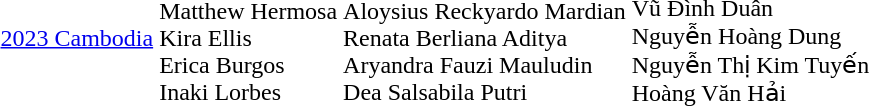<table>
<tr>
<td><a href='#'>2023 Cambodia</a><br></td>
<td nowrap=true><br>Matthew Hermosa<br>Kira Ellis<br>Erica Burgos<br>Inaki Lorbes</td>
<td nowrap=true><br>Aloysius Reckyardo Mardian<br>Renata Berliana Aditya<br>Aryandra Fauzi Mauludin<br>Dea Salsabila Putri</td>
<td nowrap=true><br>Vũ Đình Duân<br>Nguyễn Hoàng Dung<br>Nguyễn Thị Kim Tuyến<br>Hoàng Văn Hải</td>
</tr>
</table>
